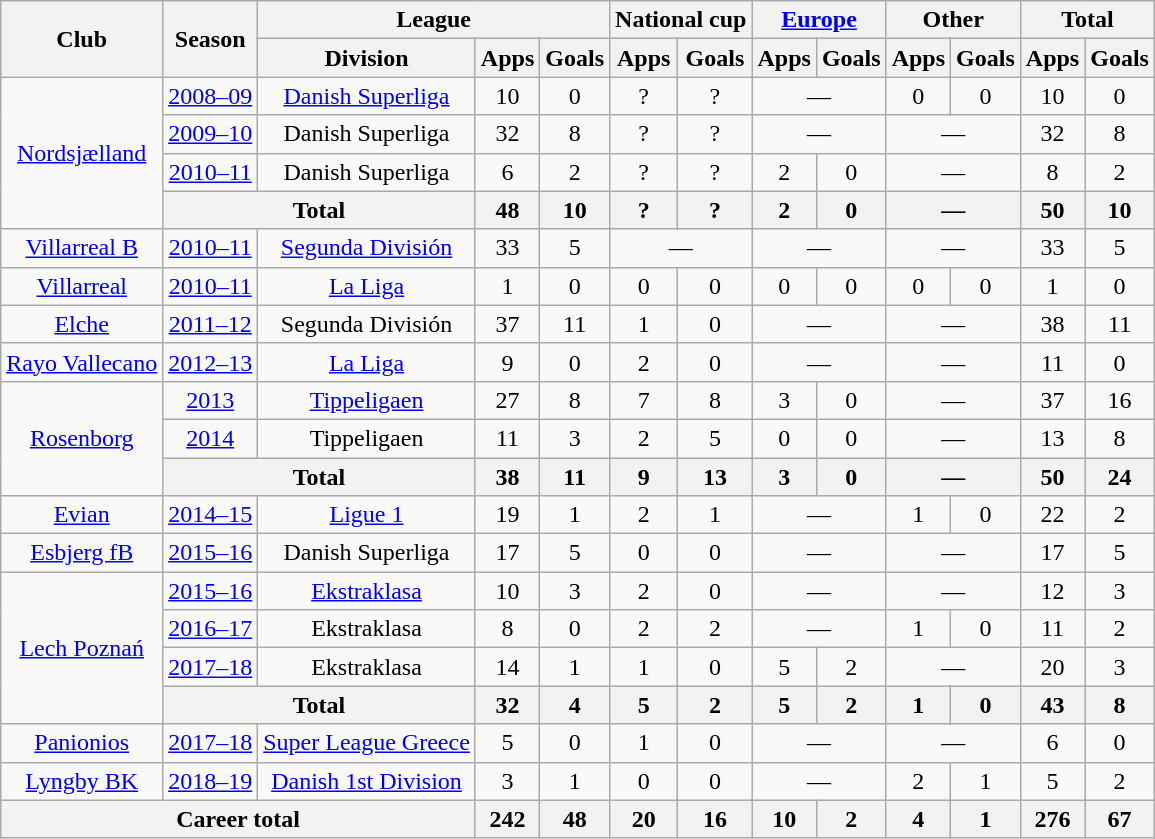<table class="wikitable" style="text-align: center;">
<tr>
<th rowspan="2">Club</th>
<th rowspan="2">Season</th>
<th colspan="3">League</th>
<th colspan="2">National cup</th>
<th colspan="2"><a href='#'>Europe</a></th>
<th colspan="2">Other</th>
<th colspan="2">Total</th>
</tr>
<tr>
<th>Division</th>
<th>Apps</th>
<th>Goals</th>
<th>Apps</th>
<th>Goals</th>
<th>Apps</th>
<th>Goals</th>
<th>Apps</th>
<th>Goals</th>
<th>Apps</th>
<th>Goals</th>
</tr>
<tr>
<td rowspan="4"><a href='#'>Nordsjælland</a></td>
<td><a href='#'>2008–09</a></td>
<td><a href='#'>Danish Superliga</a></td>
<td>10</td>
<td>0</td>
<td>?</td>
<td>?</td>
<td colspan="2">—</td>
<td>0</td>
<td>0</td>
<td>10</td>
<td>0</td>
</tr>
<tr>
<td><a href='#'>2009–10</a></td>
<td>Danish Superliga</td>
<td>32</td>
<td>8</td>
<td>?</td>
<td>?</td>
<td colspan="2">—</td>
<td colspan="2">—</td>
<td>32</td>
<td>8</td>
</tr>
<tr>
<td><a href='#'>2010–11</a></td>
<td>Danish Superliga</td>
<td>6</td>
<td>2</td>
<td>?</td>
<td>?</td>
<td>2</td>
<td>0</td>
<td colspan="2">—</td>
<td>8</td>
<td>2</td>
</tr>
<tr>
<th colspan="2">Total</th>
<th>48</th>
<th>10</th>
<th>?</th>
<th>?</th>
<th>2</th>
<th>0</th>
<th colspan="2">—</th>
<th>50</th>
<th>10</th>
</tr>
<tr>
<td><a href='#'>Villarreal B</a></td>
<td><a href='#'>2010–11</a></td>
<td><a href='#'>Segunda División</a></td>
<td>33</td>
<td>5</td>
<td colspan="2">—</td>
<td colspan="2">—</td>
<td colspan="2">—</td>
<td>33</td>
<td>5</td>
</tr>
<tr>
<td><a href='#'>Villarreal</a></td>
<td><a href='#'>2010–11</a></td>
<td><a href='#'>La Liga</a></td>
<td>1</td>
<td>0</td>
<td>0</td>
<td>0</td>
<td>0</td>
<td>0</td>
<td>0</td>
<td>0</td>
<td>1</td>
<td>0</td>
</tr>
<tr>
<td><a href='#'>Elche</a></td>
<td><a href='#'>2011–12</a></td>
<td>Segunda División</td>
<td>37</td>
<td>11</td>
<td>1</td>
<td>0</td>
<td colspan="2">—</td>
<td colspan="2">—</td>
<td>38</td>
<td>11</td>
</tr>
<tr>
<td><a href='#'>Rayo Vallecano</a></td>
<td><a href='#'>2012–13</a></td>
<td><a href='#'>La Liga</a></td>
<td>9</td>
<td>0</td>
<td>2</td>
<td>0</td>
<td colspan="2">—</td>
<td colspan="2">—</td>
<td>11</td>
<td>0</td>
</tr>
<tr>
<td rowspan="3"><a href='#'>Rosenborg</a></td>
<td><a href='#'>2013</a></td>
<td><a href='#'>Tippeligaen</a></td>
<td>27</td>
<td>8</td>
<td>7</td>
<td>8</td>
<td>3</td>
<td>0</td>
<td colspan="2">—</td>
<td>37</td>
<td>16</td>
</tr>
<tr>
<td><a href='#'>2014</a></td>
<td>Tippeligaen</td>
<td>11</td>
<td>3</td>
<td>2</td>
<td>5</td>
<td>0</td>
<td>0</td>
<td colspan="2">—</td>
<td>13</td>
<td>8</td>
</tr>
<tr>
<th colspan="2">Total</th>
<th>38</th>
<th>11</th>
<th>9</th>
<th>13</th>
<th>3</th>
<th>0</th>
<th colspan="2">—</th>
<th>50</th>
<th>24</th>
</tr>
<tr>
<td><a href='#'>Evian</a></td>
<td><a href='#'>2014–15</a></td>
<td><a href='#'>Ligue 1</a></td>
<td>19</td>
<td>1</td>
<td>2</td>
<td>1</td>
<td colspan="2">—</td>
<td>1</td>
<td>0</td>
<td>22</td>
<td>2</td>
</tr>
<tr>
<td><a href='#'>Esbjerg fB</a></td>
<td><a href='#'>2015–16</a></td>
<td>Danish Superliga</td>
<td>17</td>
<td>5</td>
<td>0</td>
<td>0</td>
<td colspan="2">—</td>
<td colspan="2">—</td>
<td>17</td>
<td>5</td>
</tr>
<tr>
<td rowspan="4"><a href='#'>Lech Poznań</a></td>
<td><a href='#'>2015–16</a></td>
<td><a href='#'>Ekstraklasa</a></td>
<td>10</td>
<td>3</td>
<td>2</td>
<td>0</td>
<td colspan="2">—</td>
<td colspan="2">—</td>
<td>12</td>
<td>3</td>
</tr>
<tr>
<td><a href='#'>2016–17</a></td>
<td>Ekstraklasa</td>
<td>8</td>
<td>0</td>
<td>2</td>
<td>2</td>
<td colspan="2">—</td>
<td>1</td>
<td>0</td>
<td>11</td>
<td>2</td>
</tr>
<tr>
<td><a href='#'>2017–18</a></td>
<td>Ekstraklasa</td>
<td>14</td>
<td>1</td>
<td>1</td>
<td>0</td>
<td>5</td>
<td>2</td>
<td colspan="2">—</td>
<td>20</td>
<td>3</td>
</tr>
<tr>
<th colspan="2">Total</th>
<th>32</th>
<th>4</th>
<th>5</th>
<th>2</th>
<th>5</th>
<th>2</th>
<th>1</th>
<th>0</th>
<th>43</th>
<th>8</th>
</tr>
<tr>
<td><a href='#'>Panionios</a></td>
<td><a href='#'>2017–18</a></td>
<td><a href='#'>Super League Greece</a></td>
<td>5</td>
<td>0</td>
<td>1</td>
<td>0</td>
<td colspan="2">—</td>
<td colspan="2">—</td>
<td>6</td>
<td>0</td>
</tr>
<tr>
<td><a href='#'>Lyngby BK</a></td>
<td><a href='#'>2018–19</a></td>
<td><a href='#'>Danish 1st Division</a></td>
<td>3</td>
<td>1</td>
<td>0</td>
<td>0</td>
<td colspan="2">—</td>
<td>2</td>
<td>1</td>
<td>5</td>
<td>2</td>
</tr>
<tr>
<th colspan="3">Career total</th>
<th>242</th>
<th>48</th>
<th>20</th>
<th>16</th>
<th>10</th>
<th>2</th>
<th>4</th>
<th>1</th>
<th>276</th>
<th>67</th>
</tr>
</table>
